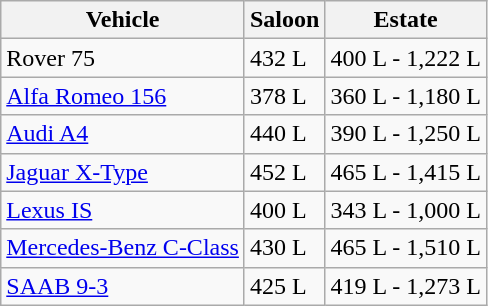<table class="wikitable">
<tr>
<th>Vehicle</th>
<th>Saloon</th>
<th>Estate</th>
</tr>
<tr>
<td>Rover 75</td>
<td>432 L</td>
<td>400 L - 1,222 L</td>
</tr>
<tr>
<td><a href='#'>Alfa Romeo 156</a></td>
<td>378 L</td>
<td>360 L - 1,180 L</td>
</tr>
<tr>
<td><a href='#'>Audi A4</a></td>
<td>440 L</td>
<td>390 L - 1,250 L</td>
</tr>
<tr>
<td><a href='#'>Jaguar X-Type</a></td>
<td>452 L</td>
<td>465 L - 1,415 L</td>
</tr>
<tr>
<td><a href='#'>Lexus IS</a></td>
<td>400 L</td>
<td>343 L - 1,000 L</td>
</tr>
<tr>
<td><a href='#'>Mercedes-Benz C-Class</a></td>
<td>430 L</td>
<td>465 L - 1,510 L</td>
</tr>
<tr>
<td><a href='#'>SAAB 9-3</a></td>
<td>425 L</td>
<td>419 L - 1,273 L</td>
</tr>
</table>
